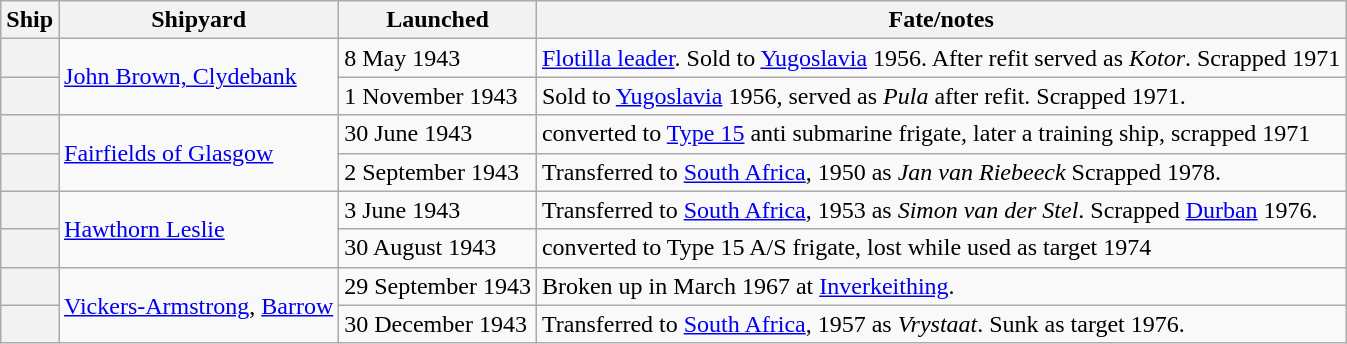<table class="wikitable plainrowheaders">
<tr>
<th scope="col">Ship</th>
<th scope="col">Shipyard</th>
<th scope="col">Launched</th>
<th scope="col">Fate/notes</th>
</tr>
<tr>
<th scope="row"></th>
<td rowspan=2><a href='#'>John Brown, Clydebank</a></td>
<td>8 May 1943</td>
<td><a href='#'>Flotilla leader</a>. Sold to <a href='#'>Yugoslavia</a> 1956. After refit served as <em>Kotor</em>. Scrapped 1971</td>
</tr>
<tr>
<th scope="row"></th>
<td>1 November 1943</td>
<td>Sold to <a href='#'>Yugoslavia</a> 1956, served as <em>Pula</em> after refit. Scrapped 1971.</td>
</tr>
<tr>
<th scope="row"></th>
<td rowspan=2><a href='#'>Fairfields of Glasgow</a></td>
<td>30 June 1943</td>
<td>converted to <a href='#'>Type 15</a> anti submarine frigate, later a training ship, scrapped 1971</td>
</tr>
<tr>
<th scope="row"></th>
<td>2 September 1943</td>
<td>Transferred to <a href='#'>South Africa</a>, 1950 as <em>Jan van Riebeeck</em> Scrapped 1978.</td>
</tr>
<tr>
<th scope="row"></th>
<td rowspan=2><a href='#'>Hawthorn Leslie</a></td>
<td>3 June 1943</td>
<td>Transferred to <a href='#'>South Africa</a>, 1953 as <em>Simon van der Stel</em>. Scrapped <a href='#'>Durban</a> 1976.</td>
</tr>
<tr>
<th scope="row"></th>
<td>30 August 1943</td>
<td>converted to Type 15 A/S frigate, lost while used as target 1974</td>
</tr>
<tr>
<th scope="row"></th>
<td rowspan=2><a href='#'>Vickers-Armstrong</a>, <a href='#'>Barrow</a></td>
<td>29 September 1943</td>
<td>Broken up in March 1967 at <a href='#'>Inverkeithing</a>.</td>
</tr>
<tr>
<th scope="row"></th>
<td>30 December 1943</td>
<td>Transferred to <a href='#'>South Africa</a>, 1957 as <em>Vrystaat</em>. Sunk as target 1976.</td>
</tr>
</table>
